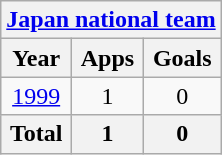<table class="wikitable" style="text-align:center">
<tr>
<th colspan=3><a href='#'>Japan national team</a></th>
</tr>
<tr>
<th>Year</th>
<th>Apps</th>
<th>Goals</th>
</tr>
<tr>
<td><a href='#'>1999</a></td>
<td>1</td>
<td>0</td>
</tr>
<tr>
<th>Total</th>
<th>1</th>
<th>0</th>
</tr>
</table>
